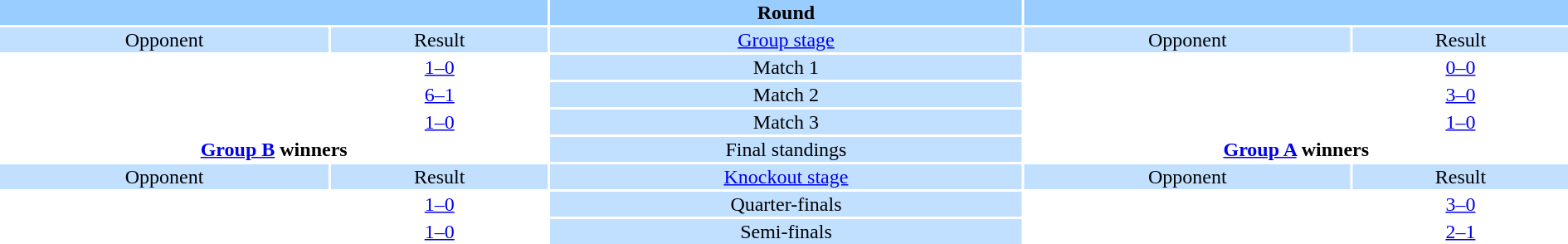<table style="width:100%; text-align:center;">
<tr style="vertical-align:top; background:#99CCFF;">
<th colspan="2"></th>
<th>Round</th>
<th colspan="2"></th>
</tr>
<tr style="vertical-align:top; background:#C1E0FF;">
<td>Opponent</td>
<td>Result</td>
<td><a href='#'>Group stage</a></td>
<td>Opponent</td>
<td>Result</td>
</tr>
<tr>
<td style="text-align:left"></td>
<td><a href='#'>1–0</a></td>
<td style="background:#C1E0FF">Match 1</td>
<td style="text-align:left"></td>
<td><a href='#'>0–0</a></td>
</tr>
<tr>
<td style="text-align:left"></td>
<td><a href='#'>6–1</a></td>
<td style="background:#C1E0FF">Match 2</td>
<td style="text-align:left"></td>
<td><a href='#'>3–0</a></td>
</tr>
<tr>
<td style="text-align:left"></td>
<td><a href='#'>1–0</a></td>
<td style="background:#C1E0FF">Match 3</td>
<td style="text-align:left"></td>
<td><a href='#'>1–0</a></td>
</tr>
<tr>
<td colspan="2" style="text-align:center"><strong><a href='#'>Group B</a> winners</strong><br><div></div></td>
<td style="background:#C1E0FF">Final standings</td>
<td colspan="2" style="text-align:center"><strong><a href='#'>Group A</a> winners</strong><br><div></div></td>
</tr>
<tr style="vertical-align:top; background:#C1E0FF">
<td>Opponent</td>
<td>Result</td>
<td><a href='#'>Knockout stage</a></td>
<td>Opponent</td>
<td>Result</td>
</tr>
<tr>
<td style="text-align:left"></td>
<td><a href='#'>1–0</a></td>
<td style="background:#C1E0FF">Quarter-finals</td>
<td style="text-align:left"></td>
<td><a href='#'>3–0</a></td>
</tr>
<tr>
<td style="text-align:left"></td>
<td><a href='#'>1–0</a></td>
<td style="background:#C1E0FF">Semi-finals</td>
<td style="text-align:left"></td>
<td><a href='#'>2–1</a></td>
</tr>
</table>
